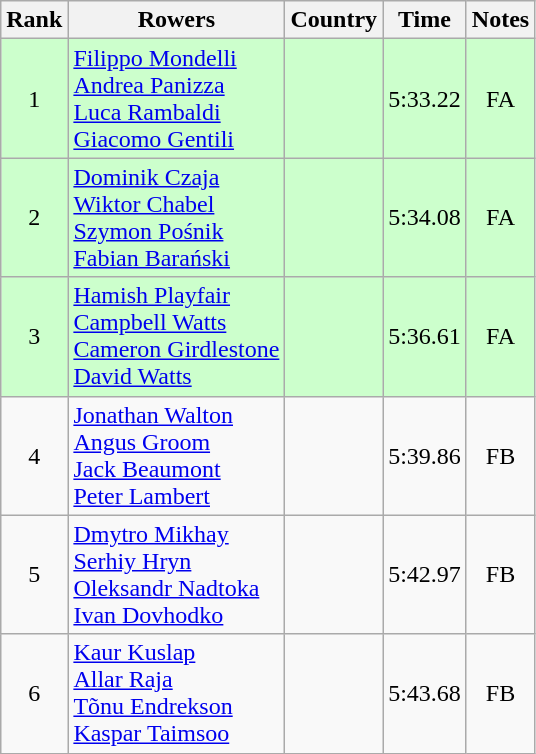<table class="wikitable" style="text-align:center">
<tr>
<th>Rank</th>
<th>Rowers</th>
<th>Country</th>
<th>Time</th>
<th>Notes</th>
</tr>
<tr bgcolor=ccffcc>
<td>1</td>
<td align="left"><a href='#'>Filippo Mondelli</a><br><a href='#'>Andrea Panizza</a><br><a href='#'>Luca Rambaldi</a><br><a href='#'>Giacomo Gentili</a></td>
<td align="left"></td>
<td>5:33.22</td>
<td>FA</td>
</tr>
<tr bgcolor=ccffcc>
<td>2</td>
<td align="left"><a href='#'>Dominik Czaja</a><br><a href='#'>Wiktor Chabel</a><br><a href='#'>Szymon Pośnik</a><br><a href='#'>Fabian Barański</a></td>
<td align="left"></td>
<td>5:34.08</td>
<td>FA</td>
</tr>
<tr bgcolor=ccffcc>
<td>3</td>
<td align="left"><a href='#'>Hamish Playfair</a><br><a href='#'>Campbell Watts</a><br><a href='#'>Cameron Girdlestone</a><br><a href='#'>David Watts</a></td>
<td align="left"></td>
<td>5:36.61</td>
<td>FA</td>
</tr>
<tr>
<td>4</td>
<td align="left"><a href='#'>Jonathan Walton</a><br><a href='#'>Angus Groom</a><br><a href='#'>Jack Beaumont</a><br><a href='#'>Peter Lambert</a></td>
<td align="left"></td>
<td>5:39.86</td>
<td>FB</td>
</tr>
<tr>
<td>5</td>
<td align="left"><a href='#'>Dmytro Mikhay</a><br><a href='#'>Serhiy Hryn</a><br><a href='#'>Oleksandr Nadtoka</a><br><a href='#'>Ivan Dovhodko</a></td>
<td align="left"></td>
<td>5:42.97</td>
<td>FB</td>
</tr>
<tr>
<td>6</td>
<td align="left"><a href='#'>Kaur Kuslap</a><br><a href='#'>Allar Raja</a><br><a href='#'>Tõnu Endrekson</a><br><a href='#'>Kaspar Taimsoo</a></td>
<td align="left"></td>
<td>5:43.68</td>
<td>FB</td>
</tr>
</table>
